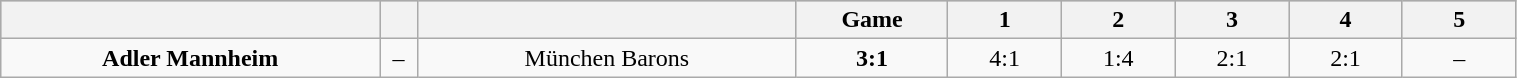<table class="wikitable" width="80%">
<tr style="background-color:#c0c0c0;">
<th style="width:25%;"></th>
<th style="width:2.5%;"></th>
<th style="width:25%;"></th>
<th style="width:10%;">Game</th>
<th style="width:7.5%;">1</th>
<th style="width:7.5%;">2</th>
<th style="width:7.5%;">3</th>
<th style="width:7.5%;">4</th>
<th style="width:7.5%;">5</th>
</tr>
<tr align="center">
<td><strong>Adler Mannheim</strong></td>
<td>–</td>
<td>München Barons</td>
<td><strong>3:1</strong></td>
<td>4:1</td>
<td>1:4</td>
<td>2:1</td>
<td>2:1</td>
<td>–</td>
</tr>
</table>
